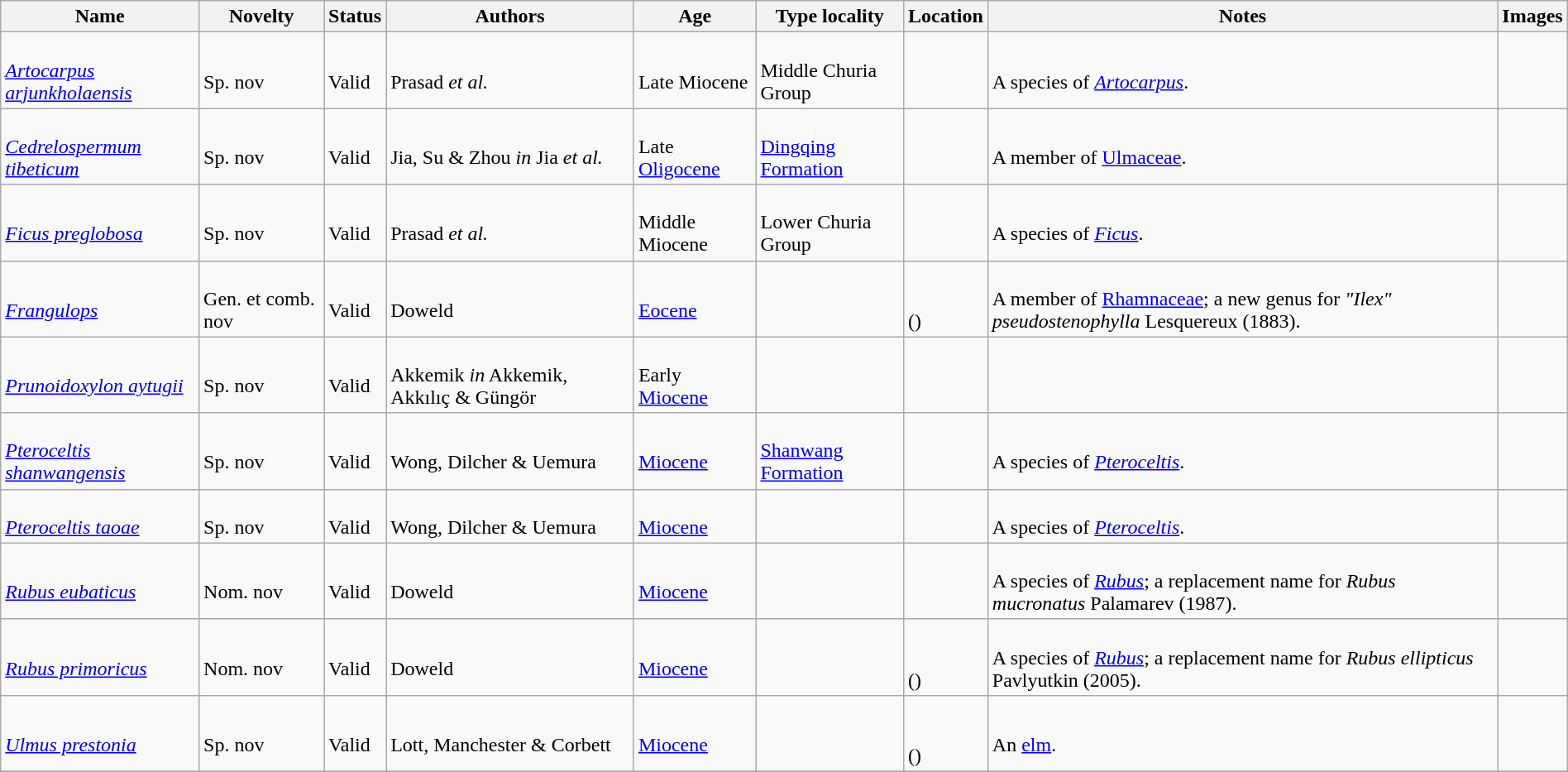<table class="wikitable sortable" align="center" width="100%">
<tr>
<th>Name</th>
<th>Novelty</th>
<th>Status</th>
<th>Authors</th>
<th>Age</th>
<th>Type locality</th>
<th>Location</th>
<th>Notes</th>
<th>Images</th>
</tr>
<tr>
<td><br><em><a href='#'>Artocarpus arjunkholaensis</a></em></td>
<td><br>Sp. nov</td>
<td><br>Valid</td>
<td><br>Prasad <em>et al.</em></td>
<td><br>Late Miocene</td>
<td><br>Middle Churia Group</td>
<td><br></td>
<td><br>A species of <em><a href='#'>Artocarpus</a></em>.</td>
<td></td>
</tr>
<tr>
<td><br><em><a href='#'>Cedrelospermum tibeticum</a></em></td>
<td><br>Sp. nov</td>
<td><br>Valid</td>
<td><br>Jia, Su & Zhou <em>in</em> Jia <em>et al.</em></td>
<td><br>Late <a href='#'>Oligocene</a></td>
<td><br><a href='#'>Dingqing Formation</a></td>
<td><br></td>
<td><br>A member of <a href='#'>Ulmaceae</a>.</td>
<td></td>
</tr>
<tr>
<td><br><em><a href='#'>Ficus preglobosa</a></em></td>
<td><br>Sp. nov</td>
<td><br>Valid</td>
<td><br>Prasad <em>et al.</em></td>
<td><br>Middle Miocene</td>
<td><br>Lower Churia Group</td>
<td><br></td>
<td><br>A species of <em><a href='#'>Ficus</a></em>.</td>
<td></td>
</tr>
<tr>
<td><br><em><a href='#'>Frangulops</a></em></td>
<td><br>Gen. et comb. nov</td>
<td><br>Valid</td>
<td><br>Doweld</td>
<td><br><a href='#'>Eocene</a></td>
<td></td>
<td><br><br>()</td>
<td><br>A member of <a href='#'>Rhamnaceae</a>; a new genus for <em>"Ilex" pseudostenophylla</em> Lesquereux (1883).</td>
<td></td>
</tr>
<tr>
<td><br><em><a href='#'>Prunoidoxylon aytugii</a></em></td>
<td><br>Sp. nov</td>
<td><br>Valid</td>
<td><br>Akkemik <em>in</em> Akkemik, Akkılıç & Güngör</td>
<td><br>Early <a href='#'>Miocene</a></td>
<td></td>
<td><br></td>
<td></td>
<td></td>
</tr>
<tr>
<td><br><em><a href='#'>Pteroceltis shanwangensis</a></em></td>
<td><br>Sp. nov</td>
<td><br>Valid</td>
<td><br>Wong, Dilcher & Uemura</td>
<td><br><a href='#'>Miocene</a></td>
<td><br><a href='#'>Shanwang Formation</a></td>
<td><br></td>
<td><br>A species of <em><a href='#'>Pteroceltis</a></em>.</td>
<td></td>
</tr>
<tr>
<td><br><em><a href='#'>Pteroceltis taoae</a></em></td>
<td><br>Sp. nov</td>
<td><br>Valid</td>
<td><br>Wong, Dilcher & Uemura</td>
<td><br><a href='#'>Miocene</a></td>
<td></td>
<td><br></td>
<td><br>A species of <em><a href='#'>Pteroceltis</a></em>.</td>
<td></td>
</tr>
<tr>
<td><br><em><a href='#'>Rubus eubaticus</a></em></td>
<td><br>Nom. nov</td>
<td><br>Valid</td>
<td><br>Doweld</td>
<td><br><a href='#'>Miocene</a></td>
<td></td>
<td><br></td>
<td><br>A species of <em><a href='#'>Rubus</a></em>; a replacement name for <em>Rubus mucronatus</em> Palamarev (1987).</td>
<td></td>
</tr>
<tr>
<td><br><em><a href='#'>Rubus primoricus</a></em></td>
<td><br>Nom. nov</td>
<td><br>Valid</td>
<td><br>Doweld</td>
<td><br><a href='#'>Miocene</a></td>
<td></td>
<td><br><br>()</td>
<td><br>A species of <em><a href='#'>Rubus</a></em>; a replacement name for <em>Rubus ellipticus</em> Pavlyutkin (2005).</td>
<td></td>
</tr>
<tr>
<td><br><em><a href='#'>Ulmus prestonia</a></em></td>
<td><br>Sp. nov</td>
<td><br>Valid</td>
<td><br>Lott, Manchester & Corbett</td>
<td><br><a href='#'>Miocene</a></td>
<td></td>
<td><br><br>()</td>
<td><br>An <a href='#'>elm</a>.</td>
<td></td>
</tr>
<tr>
</tr>
</table>
